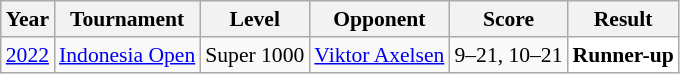<table class="sortable wikitable" style="font-size: 90%;">
<tr>
<th>Year</th>
<th>Tournament</th>
<th>Level</th>
<th>Opponent</th>
<th>Score</th>
<th>Result</th>
</tr>
<tr>
<td align="center"><a href='#'>2022</a></td>
<td align="left"><a href='#'>Indonesia Open</a></td>
<td align="left">Super 1000</td>
<td align="left"> <a href='#'>Viktor Axelsen</a></td>
<td align="left">9–21, 10–21</td>
<td style="text-align:left; background:white"> <strong>Runner-up</strong></td>
</tr>
</table>
